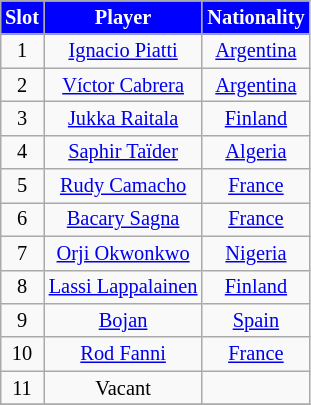<table class="wikitable" style="text-align:center; margin-left:1em; font-size:85%;">
<tr>
<th style="background:#00f; color:white; text-align:center;">Slot</th>
<th style="background:#00f; color:white; text-align:center;">Player</th>
<th style="background:#00f; color:white; text-align:center;">Nationality</th>
</tr>
<tr>
<td>1</td>
<td><a href='#'>Ignacio Piatti</a></td>
<td> <a href='#'>Argentina</a></td>
</tr>
<tr>
<td>2</td>
<td><a href='#'>Víctor Cabrera</a></td>
<td> <a href='#'>Argentina</a></td>
</tr>
<tr>
<td>3</td>
<td><a href='#'>Jukka Raitala</a></td>
<td> <a href='#'>Finland</a></td>
</tr>
<tr>
<td>4</td>
<td><a href='#'>Saphir Taïder</a></td>
<td> <a href='#'>Algeria</a></td>
</tr>
<tr>
<td>5</td>
<td><a href='#'>Rudy Camacho</a></td>
<td> <a href='#'>France</a></td>
</tr>
<tr>
<td>6</td>
<td><a href='#'>Bacary Sagna</a></td>
<td> <a href='#'>France</a></td>
</tr>
<tr>
<td>7</td>
<td><a href='#'>Orji Okwonkwo</a></td>
<td> <a href='#'>Nigeria</a></td>
</tr>
<tr>
<td>8</td>
<td><a href='#'>Lassi Lappalainen</a></td>
<td> <a href='#'>Finland</a></td>
</tr>
<tr>
<td>9</td>
<td><a href='#'>Bojan</a></td>
<td> <a href='#'>Spain</a></td>
</tr>
<tr>
<td>10</td>
<td><a href='#'>Rod Fanni</a></td>
<td> <a href='#'>France</a></td>
</tr>
<tr>
<td>11</td>
<td>Vacant</td>
<td></td>
</tr>
<tr>
</tr>
</table>
